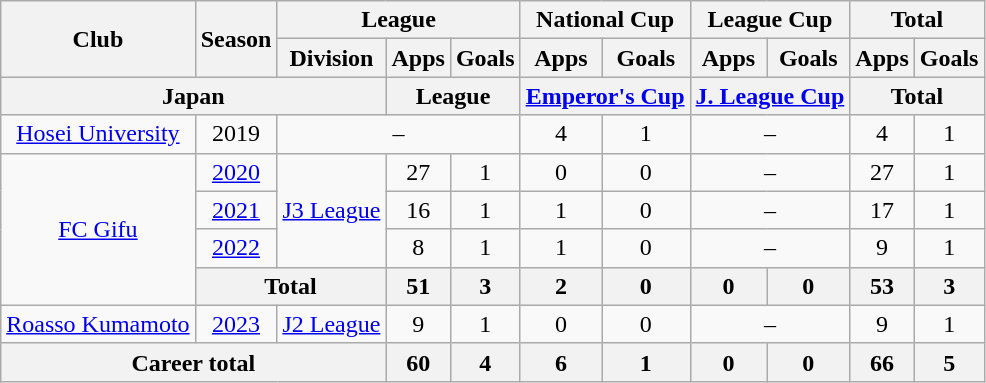<table class="wikitable" style="text-align:center">
<tr>
<th rowspan=2>Club</th>
<th rowspan=2>Season</th>
<th colspan=3>League</th>
<th colspan=2>National Cup</th>
<th colspan=2>League Cup</th>
<th colspan=2>Total</th>
</tr>
<tr>
<th>Division</th>
<th>Apps</th>
<th>Goals</th>
<th>Apps</th>
<th>Goals</th>
<th>Apps</th>
<th>Goals</th>
<th>Apps</th>
<th>Goals</th>
</tr>
<tr>
<th colspan=3>Japan</th>
<th colspan=2>League</th>
<th colspan=2><a href='#'>Emperor's Cup</a></th>
<th colspan=2><a href='#'>J. League Cup</a></th>
<th colspan=2>Total</th>
</tr>
<tr>
<td><a href='#'>Hosei University</a></td>
<td>2019</td>
<td colspan="3">–</td>
<td>4</td>
<td>1</td>
<td colspan="2">–</td>
<td>4</td>
<td>1</td>
</tr>
<tr>
<td rowspan="4"><a href='#'>FC Gifu</a></td>
<td><a href='#'>2020</a></td>
<td rowspan="3"><a href='#'>J3 League</a></td>
<td>27</td>
<td>1</td>
<td>0</td>
<td>0</td>
<td colspan="2">–</td>
<td>27</td>
<td>1</td>
</tr>
<tr>
<td><a href='#'>2021</a></td>
<td>16</td>
<td>1</td>
<td>1</td>
<td>0</td>
<td colspan="2">–</td>
<td>17</td>
<td>1</td>
</tr>
<tr>
<td><a href='#'>2022</a></td>
<td>8</td>
<td>1</td>
<td>1</td>
<td>0</td>
<td colspan="2">–</td>
<td>9</td>
<td>1</td>
</tr>
<tr>
<th colspan="2">Total</th>
<th>51</th>
<th>3</th>
<th>2</th>
<th>0</th>
<th>0</th>
<th>0</th>
<th>53</th>
<th>3</th>
</tr>
<tr>
<td><a href='#'>Roasso Kumamoto</a></td>
<td><a href='#'>2023</a></td>
<td><a href='#'>J2 League</a></td>
<td>9</td>
<td>1</td>
<td>0</td>
<td>0</td>
<td colspan="2">–</td>
<td>9</td>
<td>1</td>
</tr>
<tr>
<th colspan=3>Career total</th>
<th>60</th>
<th>4</th>
<th>6</th>
<th>1</th>
<th>0</th>
<th>0</th>
<th>66</th>
<th>5</th>
</tr>
</table>
